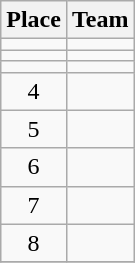<table class="wikitable" style="text-align: center;">
<tr>
<th>Place</th>
<th>Team</th>
</tr>
<tr>
<td></td>
<td style="text-align:left;"></td>
</tr>
<tr>
<td></td>
<td style="text-align:left;"></td>
</tr>
<tr>
<td></td>
<td style="text-align:left;"></td>
</tr>
<tr>
<td>4</td>
<td style="text-align:left;"></td>
</tr>
<tr>
<td>5</td>
<td style="text-align:left;"></td>
</tr>
<tr>
<td>6</td>
<td style="text-align:left;"></td>
</tr>
<tr>
<td>7</td>
<td style="text-align:left;"></td>
</tr>
<tr>
<td>8</td>
<td style="text-align:left;"></td>
</tr>
<tr>
</tr>
</table>
